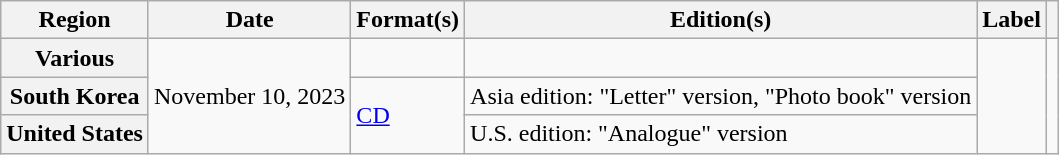<table class="wikitable plainrowheaders">
<tr>
<th scope="col">Region</th>
<th scope="col">Date</th>
<th scope="col">Format(s)</th>
<th scope="col">Edition(s)</th>
<th scope="col">Label</th>
<th scope="col"></th>
</tr>
<tr>
<th scope="row">Various</th>
<td rowspan="3">November 10, 2023</td>
<td></td>
<td></td>
<td rowspan="3"></td>
<td style="text-align:center;" rowspan="3"></td>
</tr>
<tr>
<th scope="row">South Korea</th>
<td rowspan="2"><a href='#'>CD</a></td>
<td>Asia edition: "Letter" version, "Photo book" version</td>
</tr>
<tr>
<th scope="row">United States</th>
<td>U.S. edition: "Analogue" version</td>
</tr>
</table>
